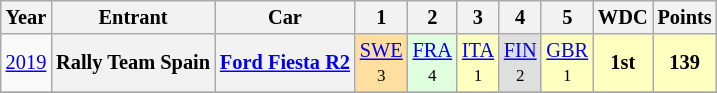<table class="wikitable" style="text-align:center; font-size:85%">
<tr>
<th>Year</th>
<th>Entrant</th>
<th>Car</th>
<th>1</th>
<th>2</th>
<th>3</th>
<th>4</th>
<th>5</th>
<th>WDC</th>
<th>Points</th>
</tr>
<tr>
<td><a href='#'>2019</a></td>
<th nowrap>Rally Team Spain</th>
<th nowrap><a href='#'>Ford Fiesta R2</a></th>
<td style="background:#FFDF9F;"><a href='#'>SWE</a><br><small>3</small></td>
<td style="background:#DFFFDF;"><a href='#'>FRA</a><br><small>4</small></td>
<td style="background:#FFFFBF;"><a href='#'>ITA</a><br><small>1</small></td>
<td style="background:#DFDFDF;"><a href='#'>FIN</a><br><small>2</small></td>
<td style="background:#FFFFBF;"><a href='#'>GBR</a><br><small>1</small></td>
<th style="background:#FFFFBF;">1st</th>
<th style="background:#FFFFBF;">139</th>
</tr>
<tr>
</tr>
</table>
